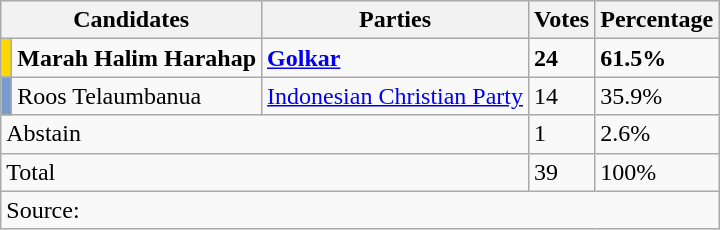<table class="wikitable">
<tr>
<th colspan="2">Candidates</th>
<th>Parties</th>
<th>Votes</th>
<th>Percentage</th>
</tr>
<tr>
<td style="background-color:#ffd800"></td>
<td><strong>Marah Halim Harahap</strong></td>
<td><strong><a href='#'>Golkar</a></strong></td>
<td><strong>24</strong></td>
<td><strong>61.5%</strong></td>
</tr>
<tr>
<td style="background-color:#799BCB"></td>
<td>Roos Telaumbanua</td>
<td><a href='#'>Indonesian Christian Party</a></td>
<td>14</td>
<td>35.9%</td>
</tr>
<tr>
<td colspan="3">Abstain</td>
<td>1</td>
<td>2.6%</td>
</tr>
<tr>
<td colspan="3">Total</td>
<td>39</td>
<td>100%</td>
</tr>
<tr>
<td colspan="5">Source:</td>
</tr>
</table>
